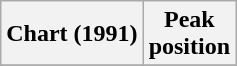<table class="wikitable sortable plainrowheaders" style="text-align:center">
<tr>
<th>Chart (1991)</th>
<th>Peak<br>position</th>
</tr>
<tr>
</tr>
</table>
